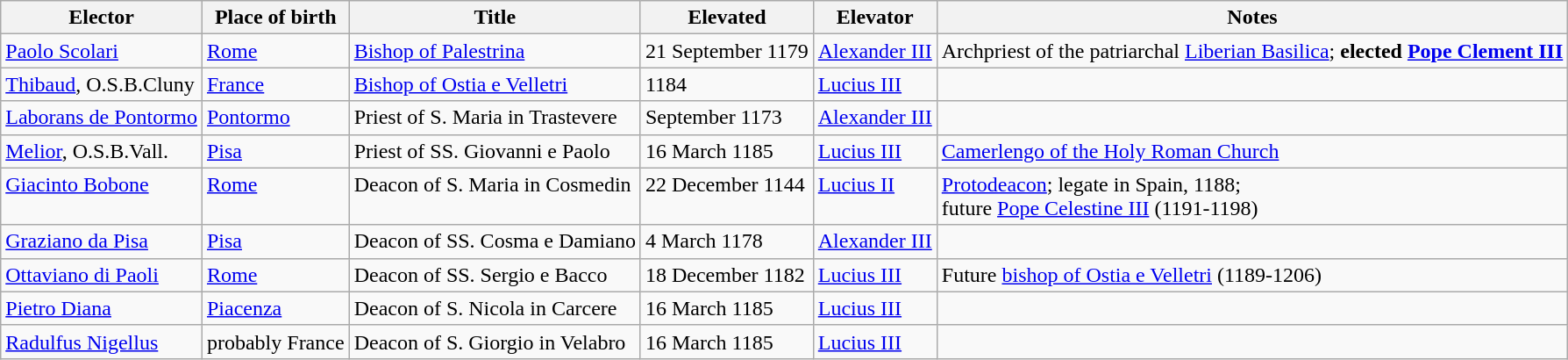<table class="wikitable sortable">
<tr>
<th width="*">Elector</th>
<th width="*">Place of birth</th>
<th width="*">Title</th>
<th width="*">Elevated</th>
<th width="*">Elevator</th>
<th width="*">Notes</th>
</tr>
<tr valign="top">
<td><a href='#'>Paolo Scolari</a></td>
<td><a href='#'>Rome</a></td>
<td><a href='#'>Bishop of Palestrina</a></td>
<td>21 September 1179</td>
<td><a href='#'>Alexander III</a></td>
<td>Archpriest of the patriarchal <a href='#'>Liberian Basilica</a>; <strong>elected <a href='#'>Pope Clement III</a></strong></td>
</tr>
<tr valign="top">
<td><a href='#'>Thibaud</a>, O.S.B.Cluny</td>
<td><a href='#'>France</a></td>
<td><a href='#'>Bishop of Ostia e Velletri</a></td>
<td>1184</td>
<td><a href='#'>Lucius III</a></td>
<td></td>
</tr>
<tr valign="top">
<td><a href='#'>Laborans&nbsp;de&nbsp;Pontormo</a></td>
<td><a href='#'>Pontormo</a></td>
<td>Priest of S. Maria in Trastevere</td>
<td>September 1173</td>
<td><a href='#'>Alexander III</a></td>
<td></td>
</tr>
<tr valign="top">
<td><a href='#'>Melior</a>, O.S.B.Vall.</td>
<td><a href='#'>Pisa</a></td>
<td>Priest of SS. Giovanni e Paolo</td>
<td>16 March 1185</td>
<td><a href='#'>Lucius III</a></td>
<td><a href='#'>Camerlengo of the Holy Roman Church</a></td>
</tr>
<tr valign="top">
<td><a href='#'>Giacinto Bobone</a></td>
<td><a href='#'>Rome</a></td>
<td>Deacon of S. Maria in Cosmedin</td>
<td>22 December 1144</td>
<td><a href='#'>Lucius II</a></td>
<td><a href='#'>Protodeacon</a>; legate in Spain, 1188;<br>future <a href='#'>Pope Celestine III</a> (1191-1198)</td>
</tr>
<tr valign="top">
<td><a href='#'>Graziano da Pisa</a></td>
<td><a href='#'>Pisa</a></td>
<td>Deacon of SS. Cosma e Damiano</td>
<td>4 March 1178</td>
<td><a href='#'>Alexander III</a></td>
<td></td>
</tr>
<tr valign="top">
<td><a href='#'>Ottaviano di Paoli</a></td>
<td><a href='#'>Rome</a></td>
<td>Deacon of SS. Sergio e Bacco</td>
<td>18 December 1182</td>
<td><a href='#'>Lucius III</a></td>
<td>Future <a href='#'>bishop of Ostia e Velletri</a> (1189-1206)</td>
</tr>
<tr valign="top">
<td><a href='#'>Pietro Diana</a></td>
<td><a href='#'>Piacenza</a></td>
<td>Deacon of S. Nicola in Carcere</td>
<td>16 March 1185</td>
<td><a href='#'>Lucius III</a></td>
<td></td>
</tr>
<tr valign="top">
<td><a href='#'>Radulfus Nigellus</a></td>
<td>probably France</td>
<td>Deacon of S. Giorgio in Velabro</td>
<td>16 March 1185</td>
<td><a href='#'>Lucius III</a></td>
<td></td>
</tr>
</table>
